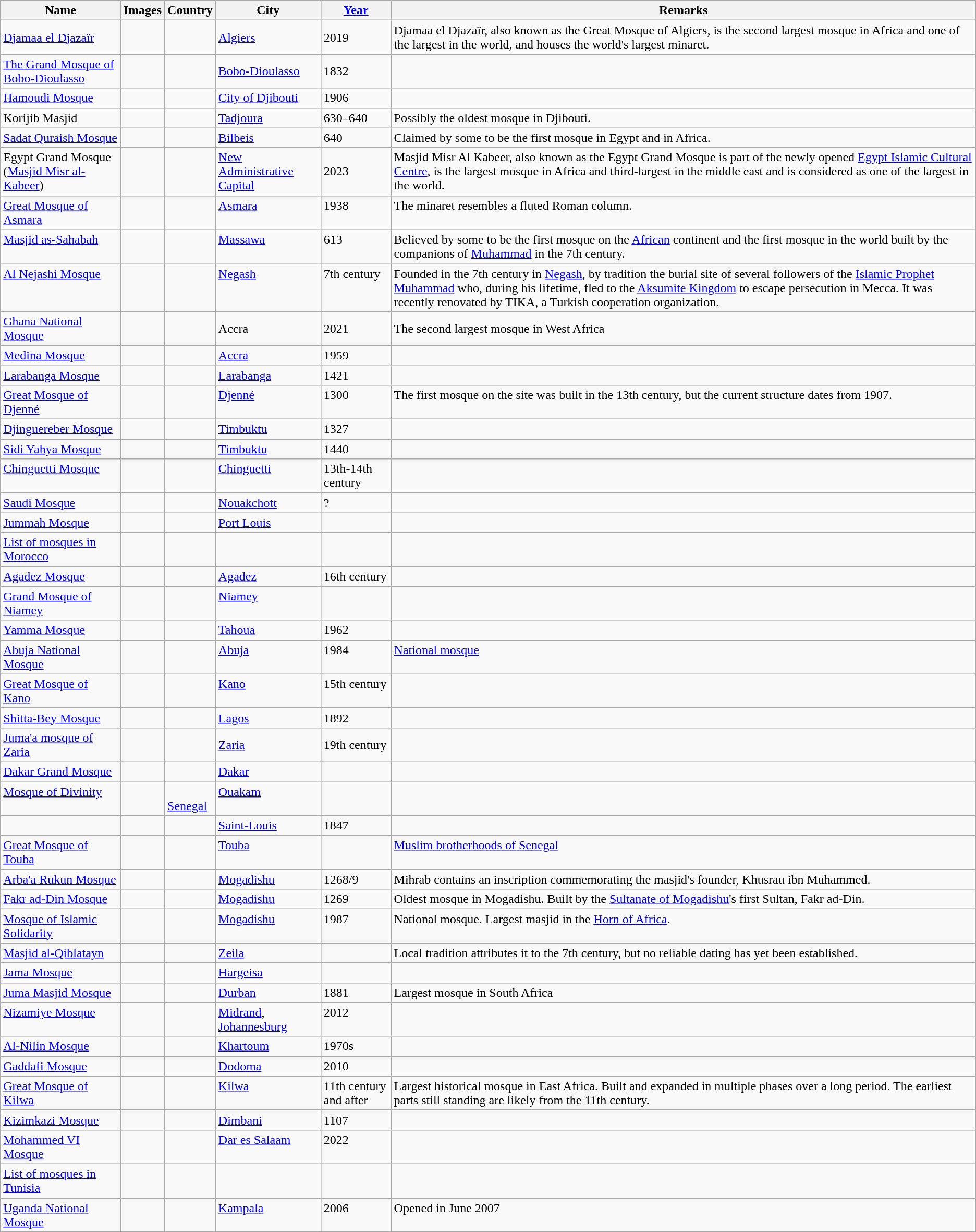<table class="wikitable sortable sticky-header">
<tr>
<th>Name</th>
<th class=unsortable>Images</th>
<th>Country</th>
<th>City</th>
<th><a href='#'>Year</a></th>
<th class=unsortable>Remarks</th>
</tr>
<tr>
<td><a href='#'>Djamaa el Djazaïr</a></td>
<td></td>
<td></td>
<td><a href='#'>Algiers</a></td>
<td>2019</td>
<td>Djamaa el Djazaïr, also known as the Great Mosque of Algiers, is the second largest mosque in Africa and one of the largest in the world, and houses the world's largest minaret.</td>
</tr>
<tr>
<td><a href='#'>The Grand Mosque of Bobo-Dioulasso</a></td>
<td></td>
<td></td>
<td><a href='#'>Bobo-Dioulasso</a></td>
<td>1832</td>
<td></td>
</tr>
<tr valign=top id="Djibouti">
<td><a href='#'>Hamoudi Mosque</a></td>
<td></td>
<td></td>
<td><a href='#'>City of Djibouti</a></td>
<td>1906</td>
<td></td>
</tr>
<tr valign=top id="Djibouti">
<td>Korijib Masjid</td>
<td></td>
<td></td>
<td><a href='#'>Tadjoura</a></td>
<td>630–640</td>
<td>Possibly the oldest mosque in Djibouti.</td>
</tr>
<tr valign=top id="Egypt">
<td><a href='#'>Sadat Quraish Mosque</a></td>
<td></td>
<td></td>
<td><a href='#'>Bilbeis</a></td>
<td>640</td>
<td>Claimed by some to be the first mosque in Egypt and in Africa.</td>
</tr>
<tr>
<td>Egypt Grand Mosque<br>(<a href='#'>Masjid Misr al- Kabeer</a>)</td>
<td></td>
<td></td>
<td><a href='#'>New Administrative Capital</a></td>
<td>2023</td>
<td>Masjid Misr Al Kabeer, also known as the Egypt Grand Mosque is part of the newly opened <a href='#'>Egypt Islamic Cultural Centre</a>, is the largest mosque in Africa and third-largest in the middle east and is considered as one of the largest in the world.</td>
</tr>
<tr valign=top id="Eritrea">
<td><a href='#'>Great Mosque of Asmara</a></td>
<td></td>
<td></td>
<td><a href='#'>Asmara</a></td>
<td>1938</td>
<td>The minaret resembles a fluted Roman column.</td>
</tr>
<tr valign=top id="Eritrea">
<td><a href='#'>Masjid as-Sahabah</a></td>
<td></td>
<td></td>
<td><a href='#'>Massawa</a></td>
<td>613</td>
<td>Believed by some to be the first mosque on the <a href='#'>African</a> continent and the first mosque in the world built by the companions of <a href='#'>Muhammad</a> in the 7th century.</td>
</tr>
<tr valign=top id="Ethiopia">
<td><a href='#'>Al Nejashi Mosque</a></td>
<td></td>
<td></td>
<td><a href='#'>Negash</a></td>
<td>7th century</td>
<td>Founded in the 7th century in <a href='#'>Negash</a>, by tradition the burial site of several followers of the <a href='#'>Islamic Prophet</a> <a href='#'>Muhammad</a> who, during his lifetime, fled to the <a href='#'>Aksumite Kingdom</a> to escape persecution in Mecca. It was recently renovated by TIKA, a Turkish cooperation organization.</td>
</tr>
<tr>
<td><a href='#'>Ghana National Mosque</a></td>
<td></td>
<td></td>
<td>Accra</td>
<td>2021</td>
<td>The second largest mosque in West Africa</td>
</tr>
<tr valign=top id="Ghana">
<td><a href='#'>Medina Mosque</a></td>
<td></td>
<td></td>
<td><a href='#'>Accra</a></td>
<td>1959</td>
<td></td>
</tr>
<tr valign=top>
<td><a href='#'>Larabanga Mosque</a></td>
<td></td>
<td></td>
<td><a href='#'>Larabanga</a></td>
<td>1421</td>
<td></td>
</tr>
<tr valign=top id="Mali">
<td><a href='#'>Great Mosque of Djenné</a></td>
<td></td>
<td></td>
<td><a href='#'>Djenné</a></td>
<td>1300</td>
<td>The first mosque on the site was built in the 13th century, but the current structure dates from 1907.</td>
</tr>
<tr valign=top>
<td><a href='#'>Djinguereber Mosque</a></td>
<td></td>
<td></td>
<td><a href='#'>Timbuktu</a></td>
<td>1327</td>
<td></td>
</tr>
<tr valign=top>
<td><a href='#'>Sidi Yahya Mosque</a></td>
<td></td>
<td></td>
<td><a href='#'>Timbuktu</a></td>
<td>1440</td>
<td></td>
</tr>
<tr valign=top id="Mauritania">
<td><a href='#'>Chinguetti Mosque</a></td>
<td></td>
<td></td>
<td><a href='#'>Chinguetti</a></td>
<td>13th-14th century</td>
<td></td>
</tr>
<tr valign=top>
<td><a href='#'>Saudi Mosque</a></td>
<td></td>
<td></td>
<td><a href='#'>Nouakchott</a></td>
<td>?</td>
<td></td>
</tr>
<tr valign=top id="Mauritius">
<td><a href='#'>Jummah Mosque</a></td>
<td></td>
<td></td>
<td><a href='#'>Port Louis</a></td>
<td></td>
<td></td>
</tr>
<tr valign=top id="Morocco">
<td><a href='#'>List of mosques in Morocco</a></td>
<td></td>
<td></td>
<td></td>
<td></td>
<td></td>
</tr>
<tr valign=top id="Niger">
<td><a href='#'>Agadez Mosque</a></td>
<td></td>
<td></td>
<td><a href='#'>Agadez</a></td>
<td>16th century</td>
<td></td>
</tr>
<tr valign=top>
<td><a href='#'>Grand Mosque of Niamey</a></td>
<td></td>
<td></td>
<td><a href='#'>Niamey</a></td>
<td></td>
<td></td>
</tr>
<tr valign=top>
<td><a href='#'>Yamma Mosque</a></td>
<td></td>
<td></td>
<td><a href='#'>Tahoua</a></td>
<td>1962</td>
<td></td>
</tr>
<tr valign=top id="Nigeria">
<td><a href='#'>Abuja National Mosque</a></td>
<td></td>
<td></td>
<td><a href='#'>Abuja</a></td>
<td>1984</td>
<td><a href='#'>National mosque</a></td>
</tr>
<tr valign=top>
<td><a href='#'>Great Mosque of Kano</a></td>
<td></td>
<td></td>
<td><a href='#'>Kano</a></td>
<td>15th century</td>
<td></td>
</tr>
<tr>
<td><a href='#'>Shitta-Bey Mosque</a></td>
<td></td>
<td></td>
<td><a href='#'>Lagos</a></td>
<td>1892</td>
<td></td>
</tr>
<tr>
<td><a href='#'>Juma'a mosque of Zaria</a></td>
<td></td>
<td></td>
<td><a href='#'>Zaria</a></td>
<td>19th century</td>
<td></td>
</tr>
<tr valign=top id="Senegal">
<td><a href='#'>Dakar Grand Mosque</a></td>
<td></td>
<td></td>
<td><a href='#'>Dakar</a></td>
<td></td>
<td></td>
</tr>
<tr valign=top>
<td><a href='#'>Mosque of Divinity</a></td>
<td></td>
<td><br><a href='#'>Senegal</a></td>
<td><a href='#'>Ouakam</a></td>
<td></td>
<td></td>
</tr>
<tr valign=top>
<td></td>
<td></td>
<td></td>
<td><a href='#'>Saint-Louis</a></td>
<td>1847 </td>
<td></td>
</tr>
<tr valign=top>
<td><a href='#'>Great Mosque of Touba</a></td>
<td></td>
<td></td>
<td><a href='#'>Touba</a></td>
<td></td>
<td><a href='#'>Muslim brotherhoods of Senegal</a></td>
</tr>
<tr valign=top id="Somalia">
<td><a href='#'>Arba'a Rukun Mosque</a></td>
<td></td>
<td></td>
<td><a href='#'>Mogadishu</a></td>
<td>1268/9</td>
<td>Mihrab contains an inscription commemorating the masjid's founder, Khusrau ibn Muhammed.</td>
</tr>
<tr valign=top>
<td><a href='#'>Fakr ad-Din Mosque</a></td>
<td></td>
<td></td>
<td><a href='#'>Mogadishu</a></td>
<td>1269</td>
<td>Oldest mosque in Mogadishu. Built by the <a href='#'>Sultanate of Mogadishu</a>'s first Sultan, Fakr ad-Din.</td>
</tr>
<tr valign=top>
<td><a href='#'>Mosque of Islamic Solidarity</a></td>
<td></td>
<td></td>
<td><a href='#'>Mogadishu</a></td>
<td>1987</td>
<td>National mosque. Largest masjid in the <a href='#'>Horn of Africa</a>.</td>
</tr>
<tr valign=top>
<td><a href='#'>Masjid al-Qiblatayn</a></td>
<td></td>
<td></td>
<td><a href='#'>Zeila</a></td>
<td></td>
<td>Local tradition attributes it to the 7th century, but no reliable dating has yet been established.</td>
</tr>
<tr valign=top id="Somalia">
<td><a href='#'>Jama Mosque</a></td>
<td></td>
<td></td>
<td><a href='#'>Hargeisa</a></td>
<td></td>
<td></td>
</tr>
<tr valign=top id="South Africa">
<td><a href='#'>Juma Masjid Mosque</a></td>
<td></td>
<td></td>
<td><a href='#'>Durban</a></td>
<td>1881</td>
<td>Largest mosque in South Africa</td>
</tr>
<tr valign=top>
<td><a href='#'>Nizamiye Mosque</a></td>
<td></td>
<td></td>
<td><a href='#'>Midrand</a>, <a href='#'>Johannesburg</a></td>
<td>2012</td>
<td></td>
</tr>
<tr valign=top id="Sudan">
<td><a href='#'>Al-Nilin Mosque</a></td>
<td></td>
<td></td>
<td><a href='#'>Khartoum</a></td>
<td>1970s</td>
<td></td>
</tr>
<tr valign=top id="Tanzania">
<td><a href='#'>Gaddafi Mosque</a></td>
<td></td>
<td></td>
<td><a href='#'>Dodoma</a></td>
<td>2010</td>
<td></td>
</tr>
<tr valign=top>
<td><a href='#'>Great Mosque of Kilwa</a></td>
<td></td>
<td></td>
<td><a href='#'>Kilwa</a></td>
<td>11th century and after</td>
<td>Largest historical mosque in East Africa. Built and expanded in multiple phases over a long period. The earliest parts still standing are likely from the 11th century.</td>
</tr>
<tr valign=top>
<td><a href='#'>Kizimkazi Mosque</a></td>
<td></td>
<td></td>
<td><a href='#'>Dimbani</a></td>
<td>1107</td>
<td></td>
</tr>
<tr valign=top>
<td><a href='#'>Mohammed VI Mosque</a></td>
<td></td>
<td></td>
<td><a href='#'>Dar es Salaam</a></td>
<td>2022</td>
<td></td>
</tr>
<tr valign=top>
<td><a href='#'>List of mosques in Tunisia</a></td>
<td></td>
<td></td>
<td></td>
<td></td>
<td></td>
</tr>
<tr valign=top id="Uganda">
<td><a href='#'>Uganda National Mosque</a></td>
<td></td>
<td></td>
<td><a href='#'>Kampala</a></td>
<td>2006</td>
<td>Opened in June 2007</td>
</tr>
</table>
